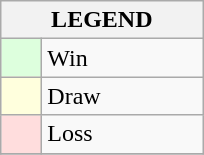<table class="wikitable" border="1">
<tr>
<th colspan="2">LEGEND</th>
</tr>
<tr>
<td style="background:#ddffdd;" width=20> </td>
<td width=100>Win</td>
</tr>
<tr>
<td style="background:#ffffdd"  width=20> </td>
<td width=100>Draw</td>
</tr>
<tr>
<td style="background:#ffdddd;" width=20> </td>
<td width=100>Loss</td>
</tr>
<tr>
</tr>
</table>
